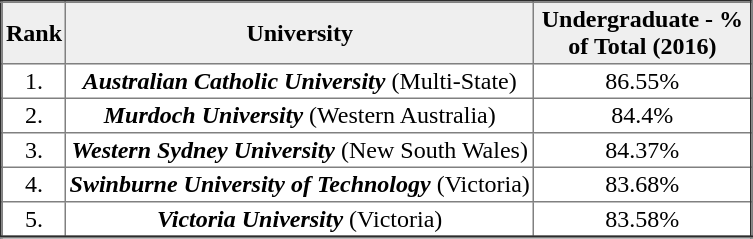<table border="2" cellspacing="1" cellpadding="2" style="border-collapse: collapse;">
<tr>
<th colspan=1 style="background:#efefef;" align=center>Rank</th>
<th colspan=1 style="background:#efefef;" align=center>University</th>
<th colspan=1 style="background:#efefef;" align=center width=140>Undergraduate - % of Total (2016)</th>
</tr>
<tr>
<td align=center>1.</td>
<td align=center><strong><em>Australian Catholic University</em></strong> (Multi-State)</td>
<td align=center>86.55%</td>
</tr>
<tr>
<td align=center>2.</td>
<td align=center><strong><em>Murdoch University</em></strong> (Western Australia)</td>
<td align=center>84.4%</td>
</tr>
<tr>
<td align=center>3.</td>
<td align=center><strong><em>Western Sydney University</em></strong> (New South Wales)</td>
<td align=center>84.37%</td>
</tr>
<tr>
<td align=center>4.</td>
<td align=center><strong><em>Swinburne University of Technology</em></strong> (Victoria)</td>
<td align=center>83.68%</td>
</tr>
<tr>
<td align=center>5.</td>
<td align=center><strong><em>Victoria University</em></strong> (Victoria)</td>
<td align=center>83.58%</td>
</tr>
<tr>
</tr>
</table>
